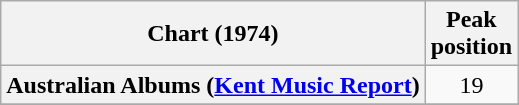<table class="wikitable sortable plainrowheaders" style="text-align:center">
<tr>
<th scope="col">Chart (1974)</th>
<th scope="col">Peak<br>position</th>
</tr>
<tr>
<th scope="row">Australian Albums (<a href='#'>Kent Music Report</a>)</th>
<td>19</td>
</tr>
<tr>
</tr>
</table>
